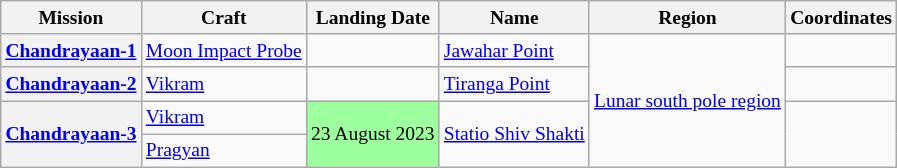<table class="wikitable" style="font-size:small;">
<tr>
<th>Mission</th>
<th>Craft</th>
<th>Landing Date</th>
<th>Name</th>
<th>Region</th>
<th>Coordinates</th>
</tr>
<tr>
<th><a href='#'>Chandrayaan-1</a></th>
<td><a href='#'>Moon Impact Probe</a></td>
<td></td>
<td><a href='#'>Jawahar Point</a></td>
<td rowspan=4><a href='#'>Lunar south pole region</a></td>
<td><br></td>
</tr>
<tr>
<th><a href='#'>Chandrayaan-2</a></th>
<td><a href='#'>Vikram</a></td>
<td></td>
<td><a href='#'>Tiranga Point</a></td>
<td><br></td>
</tr>
<tr>
<th rowspan=2><a href='#'>Chandrayaan-3</a></th>
<td><a href='#'>Vikram</a></td>
<td rowspan=2 style="background: #9EFF9E; color:black; vertical-align: middle; text-align: center; " class="table-success">23 August 2023</td>
<td rowspan=2><a href='#'>Statio Shiv Shakti</a></td>
<td rowspan=2></td>
</tr>
<tr>
<td><a href='#'>Pragyan</a></td>
</tr>
</table>
